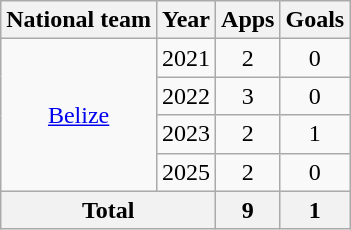<table class="wikitable" style="text-align:center">
<tr>
<th>National team</th>
<th>Year</th>
<th>Apps</th>
<th>Goals</th>
</tr>
<tr>
<td rowspan=4><a href='#'>Belize</a></td>
<td>2021</td>
<td>2</td>
<td>0</td>
</tr>
<tr>
<td>2022</td>
<td>3</td>
<td>0</td>
</tr>
<tr>
<td>2023</td>
<td>2</td>
<td>1</td>
</tr>
<tr>
<td>2025</td>
<td>2</td>
<td>0</td>
</tr>
<tr>
<th colspan=2>Total</th>
<th>9</th>
<th>1</th>
</tr>
</table>
